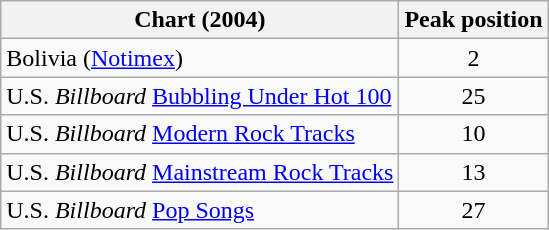<table class="wikitable">
<tr>
<th>Chart (2004)</th>
<th>Peak position</th>
</tr>
<tr>
<td>Bolivia (<a href='#'>Notimex</a>)</td>
<td align="center">2</td>
</tr>
<tr>
<td>U.S. <em>Billboard</em> <a href='#'>Bubbling Under Hot 100</a></td>
<td align="center">25</td>
</tr>
<tr>
<td>U.S. <em>Billboard</em> <a href='#'>Modern Rock Tracks</a></td>
<td align="center">10</td>
</tr>
<tr>
<td>U.S. <em>Billboard</em> <a href='#'>Mainstream Rock Tracks</a></td>
<td align="center">13</td>
</tr>
<tr>
<td>U.S. <em>Billboard</em> <a href='#'>Pop Songs</a></td>
<td align="center">27</td>
</tr>
</table>
